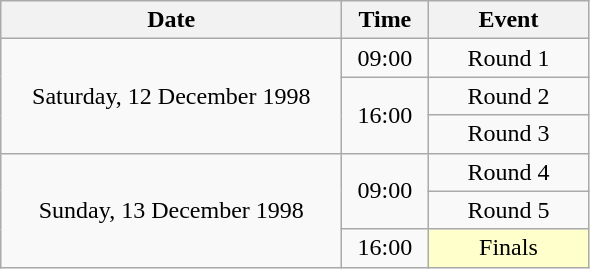<table class = "wikitable" style="text-align:center;">
<tr>
<th width=220>Date</th>
<th width=50>Time</th>
<th width=100>Event</th>
</tr>
<tr>
<td rowspan=3>Saturday, 12 December 1998</td>
<td>09:00</td>
<td>Round 1</td>
</tr>
<tr>
<td rowspan=2>16:00</td>
<td>Round 2</td>
</tr>
<tr>
<td>Round 3</td>
</tr>
<tr>
<td rowspan=3>Sunday, 13 December 1998</td>
<td rowspan=2>09:00</td>
<td>Round 4</td>
</tr>
<tr>
<td>Round 5</td>
</tr>
<tr>
<td>16:00</td>
<td bgcolor=ffffcc>Finals</td>
</tr>
</table>
